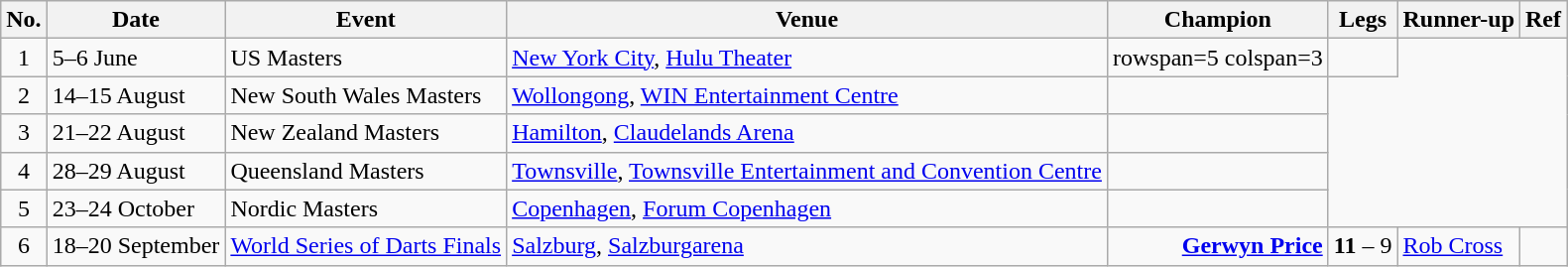<table class="wikitable">
<tr>
<th>No.</th>
<th>Date</th>
<th>Event</th>
<th>Venue</th>
<th>Champion</th>
<th>Legs</th>
<th>Runner-up</th>
<th>Ref</th>
</tr>
<tr>
<td align=center>1</td>
<td align=left>5–6 June</td>
<td>US Masters</td>
<td> <a href='#'>New York City</a>, <a href='#'>Hulu Theater</a></td>
<td>rowspan=5 colspan=3 </td>
<td align="center"></td>
</tr>
<tr>
<td align=center>2</td>
<td align=left>14–15 August</td>
<td>New South Wales Masters</td>
<td> <a href='#'>Wollongong</a>, <a href='#'>WIN Entertainment Centre</a></td>
<td align="center"></td>
</tr>
<tr>
<td align=center>3</td>
<td align=left>21–22 August</td>
<td>New Zealand Masters</td>
<td> <a href='#'>Hamilton</a>, <a href='#'>Claudelands Arena</a></td>
<td align="center"></td>
</tr>
<tr>
<td align=center>4</td>
<td align=left>28–29 August</td>
<td>Queensland Masters</td>
<td> <a href='#'>Townsville</a>, <a href='#'>Townsville Entertainment and Convention Centre</a></td>
<td align="center"></td>
</tr>
<tr>
<td align=center>5</td>
<td align=left>23–24 October</td>
<td>Nordic Masters</td>
<td> <a href='#'>Copenhagen</a>, <a href='#'>Forum Copenhagen</a></td>
<td align="center"></td>
</tr>
<tr>
<td align=center>6</td>
<td align=left>18–20 September</td>
<td><a href='#'>World Series of Darts Finals</a></td>
<td> <a href='#'>Salzburg</a>, <a href='#'>Salzburgarena</a></td>
<td align=right><strong><a href='#'>Gerwyn Price</a></strong> </td>
<td align=center><strong>11</strong> – 9</td>
<td> <a href='#'>Rob Cross</a></td>
<td align="center"></td>
</tr>
</table>
